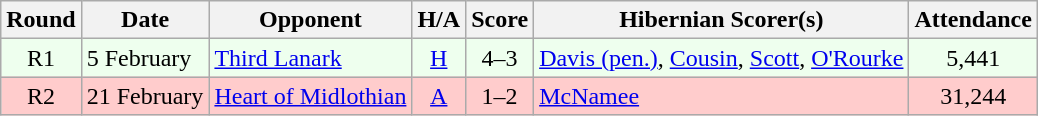<table class="wikitable" style="text-align:center">
<tr>
<th>Round</th>
<th>Date</th>
<th>Opponent</th>
<th>H/A</th>
<th>Score</th>
<th>Hibernian Scorer(s)</th>
<th>Attendance</th>
</tr>
<tr bgcolor=#EEFFEE>
<td>R1</td>
<td align=left>5 February</td>
<td align=left><a href='#'>Third Lanark</a></td>
<td><a href='#'>H</a></td>
<td>4–3</td>
<td align=left><a href='#'>Davis (pen.)</a>, <a href='#'>Cousin</a>, <a href='#'>Scott</a>, <a href='#'>O'Rourke</a></td>
<td>5,441</td>
</tr>
<tr bgcolor=#FFCCCC>
<td>R2</td>
<td align=left>21 February</td>
<td align=left><a href='#'>Heart of Midlothian</a></td>
<td><a href='#'>A</a></td>
<td>1–2</td>
<td align=left><a href='#'>McNamee</a></td>
<td>31,244</td>
</tr>
</table>
